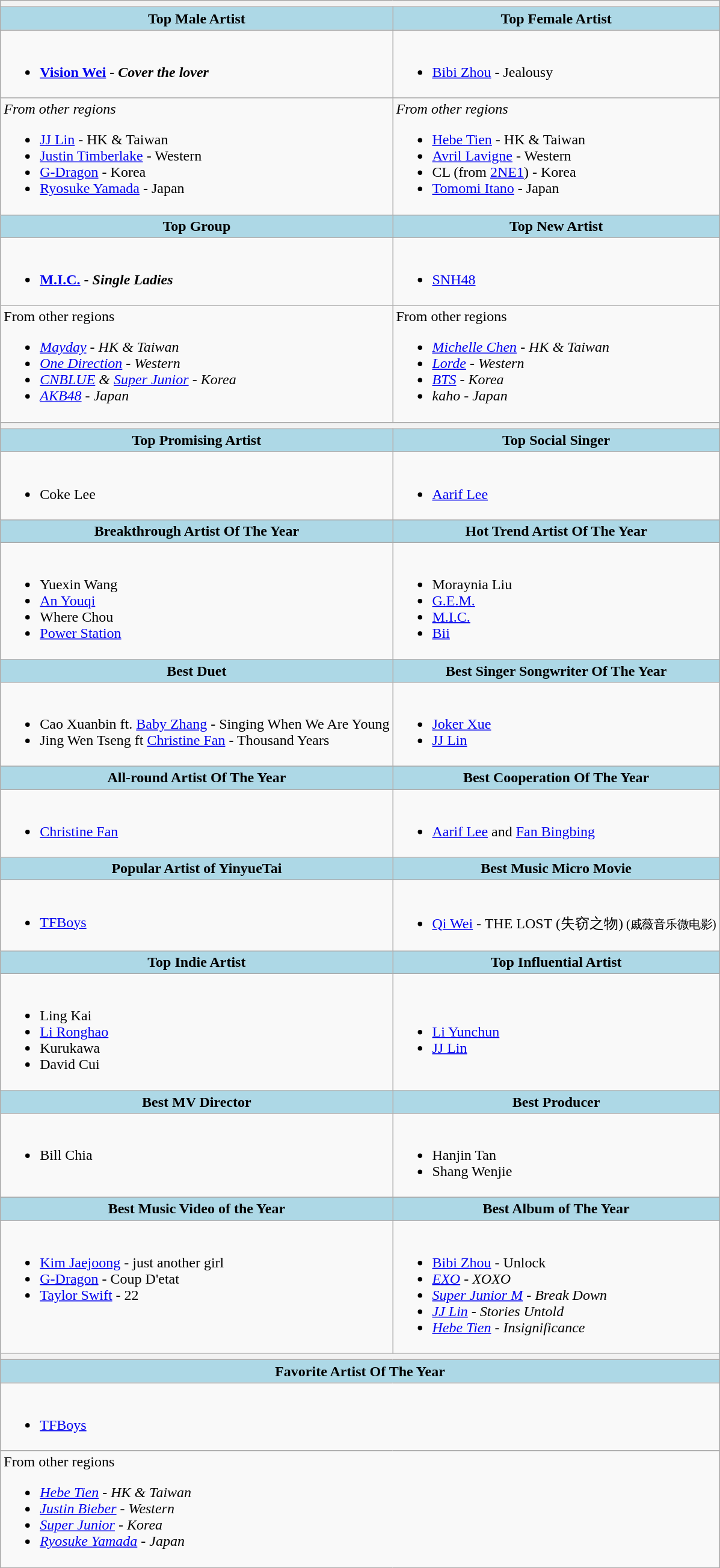<table class="wikitable" style="width=">
<tr>
<th colspan="2"></th>
</tr>
<tr>
<th style="background:lightblue;">Top Male Artist</th>
<th style="background:lightblue;">Top Female Artist</th>
</tr>
<tr>
<td valign="top"><br><ul><li><strong><a href='#'>Vision Wei</a> - <em>Cover the lover<strong><em></li></ul></td>
<td valign="top"><br><ul><li></strong><a href='#'>Bibi Zhou</a> - </em>Jealousy</em></strong></li></ul></td>
</tr>
<tr>
<td><em>From other regions</em><br><ul><li><a href='#'>JJ Lin</a> - HK & Taiwan</li><li><a href='#'>Justin Timberlake</a> - Western</li><li><a href='#'>G-Dragon</a> - Korea</li><li><a href='#'>Ryosuke Yamada</a> - Japan</li></ul></td>
<td><em>From other regions</em><br><ul><li><a href='#'>Hebe Tien</a> - HK & Taiwan</li><li><a href='#'>Avril Lavigne</a> - Western</li><li>CL (from <a href='#'>2NE1</a>) - Korea</li><li><a href='#'>Tomomi Itano</a> - Japan</li></ul></td>
</tr>
<tr>
<th style="background:lightblue;">Top Group</th>
<th style="background:lightblue;">Top New Artist</th>
</tr>
<tr>
<td valign="top"><br><ul><li><strong><a href='#'>M.I.C.</a> - <em>Single Ladies<strong><em></li></ul></td>
<td valign="top"><br><ul><li></strong><a href='#'>SNH48</a><strong></li></ul></td>
</tr>
<tr>
<td></em>From other regions<em><br><ul><li><a href='#'>Mayday</a> - HK & Taiwan</li><li><a href='#'>One Direction</a> - Western</li><li><a href='#'>CNBLUE</a> & <a href='#'>Super Junior</a> - Korea</li><li><a href='#'>AKB48</a> - Japan</li></ul></td>
<td></em>From other regions<em><br><ul><li><a href='#'>Michelle Chen</a> - HK & Taiwan</li><li><a href='#'>Lorde</a> - Western</li><li><a href='#'>BTS</a> - Korea</li><li>kaho - Japan</li></ul></td>
</tr>
<tr>
<th colspan="2"></th>
</tr>
<tr>
<th style="background:lightblue;">Top Promising Artist</th>
<th style="background:lightblue;">Top Social Singer</th>
</tr>
<tr>
<td valign="top"><br><ul><li>Coke Lee</li></ul></td>
<td valign="top"><br><ul><li><a href='#'>Aarif Lee</a></li></ul></td>
</tr>
<tr>
<th style="background:lightblue;">Breakthrough Artist Of The Year</th>
<th style="background:lightblue;">Hot Trend Artist Of The Year</th>
</tr>
<tr>
<td valign="top"><br><ul><li>Yuexin Wang</li><li><a href='#'>An Youqi</a></li><li>Where Chou</li><li><a href='#'>Power Station</a></li></ul></td>
<td valign="top"><br><ul><li>Moraynia Liu</li><li><a href='#'>G.E.M.</a></li><li><a href='#'>M.I.C.</a></li><li><a href='#'>Bii</a></li></ul></td>
</tr>
<tr>
<th style="background:lightblue;">Best Duet</th>
<th style="background:lightblue;">Best Singer Songwriter Of The Year</th>
</tr>
<tr>
<td valign="top"><br><ul><li>Cao Xuanbin ft. <a href='#'>Baby Zhang</a> - Singing When We Are Young</li><li>Jing Wen Tseng ft <a href='#'>Christine Fan</a> - Thousand Years</li></ul></td>
<td valign="top"><br><ul><li><a href='#'>Joker Xue</a></li><li><a href='#'>JJ Lin</a></li></ul></td>
</tr>
<tr>
<th style="background:lightblue;">All-round Artist Of The Year</th>
<th style="background:lightblue;">Best Cooperation Of The Year</th>
</tr>
<tr>
<td valign="top"><br><ul><li><a href='#'>Christine Fan</a></li></ul></td>
<td valign="top"><br><ul><li><a href='#'>Aarif Lee</a> and <a href='#'>Fan Bingbing</a></li></ul></td>
</tr>
<tr>
<th style="background:lightblue;">Popular Artist of YinyueTai</th>
<th style="background:lightblue;">Best Music Micro Movie</th>
</tr>
<tr>
<td valign="top"><br><ul><li><a href='#'>TFBoys</a></li></ul></td>
<td><br><ul><li><a href='#'>Qi Wei</a> -  THE LOST (失窃之物)<small> (戚薇音乐微电影)</small></li></ul></td>
</tr>
<tr>
<th style="background:lightblue;">Top Indie Artist</th>
<th style="background:lightblue;">Top Influential Artist</th>
</tr>
<tr>
<td><br><ul><li>Ling Kai</li><li><a href='#'>Li Ronghao</a></li><li>Kurukawa</li><li>David Cui</li></ul></td>
<td><br><ul><li><a href='#'>Li Yunchun</a></li><li><a href='#'>JJ Lin</a></li></ul></td>
</tr>
<tr>
<th style="background:lightblue;">Best MV Director</th>
<th style="background:lightblue;">Best Producer</th>
</tr>
<tr>
<td valign="top"><br><ul><li>Bill Chia</li></ul></td>
<td valign="top"><br><ul><li>Hanjin Tan</li><li>Shang Wenjie</li></ul></td>
</tr>
<tr>
<th style="background:lightblue;">Best Music Video of the Year</th>
<th style="background:lightblue;">Best Album of The Year</th>
</tr>
<tr>
<td valign="top"><br><ul><li><a href='#'>Kim Jaejoong</a> - just another girl</li><li><a href='#'>G-Dragon</a> - Coup D'etat</li><li><a href='#'>Taylor Swift</a> - 22</li></ul></td>
<td valign="top"><br><ul><li><a href='#'>Bibi Zhou</a> - </em>Unlock<em></li><li><a href='#'>EXO</a> - XOXO</li><li><a href='#'>Super Junior M</a> - Break Down</li><li><a href='#'>JJ Lin</a> - Stories Untold</li><li><a href='#'>Hebe Tien</a> - Insignificance</li></ul></td>
</tr>
<tr>
<th colspan="2"></th>
</tr>
<tr>
<th colspan="2" style="background:lightblue;">Favorite Artist Of The Year</th>
</tr>
<tr>
<td colspan="2"><br><ul><li><a href='#'>TFBoys</a></li></ul></td>
</tr>
<tr>
<td colspan="2"></em>From other regions<em><br><ul><li><a href='#'>Hebe Tien</a> - HK & Taiwan</li><li><a href='#'>Justin Bieber</a> - Western</li><li><a href='#'>Super Junior</a> - Korea</li><li><a href='#'>Ryosuke Yamada</a> - Japan</li></ul></td>
</tr>
</table>
